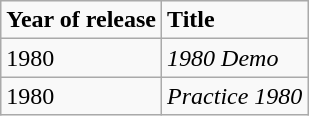<table class="wikitable">
<tr>
<td><strong>Year of release</strong></td>
<td><strong>Title</strong></td>
</tr>
<tr>
<td>1980</td>
<td><em>1980 Demo</em></td>
</tr>
<tr>
<td>1980</td>
<td><em>Practice 1980</em></td>
</tr>
</table>
